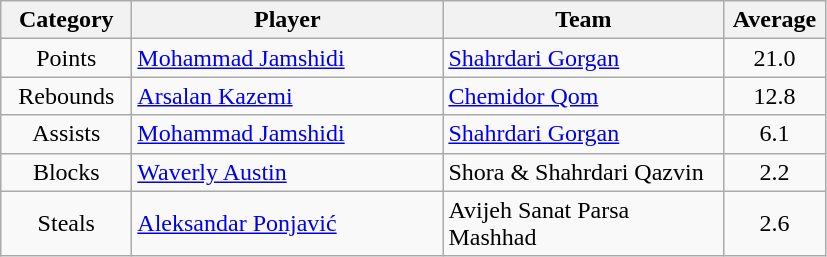<table class="wikitable">
<tr>
<th width=80>Category</th>
<th width=200>Player</th>
<th width=180>Team</th>
<th width=60>Average</th>
</tr>
<tr>
<td align=center>Points</td>
<td> <a href='#'>Mohammad Jamshidi</a></td>
<td><a href='#'>Shahrdari Gorgan</a></td>
<td align=center>21.0</td>
</tr>
<tr>
<td align=center>Rebounds</td>
<td> <a href='#'>Arsalan Kazemi</a></td>
<td><a href='#'>Chemidor Qom</a></td>
<td align=center>12.8</td>
</tr>
<tr>
<td align=center>Assists</td>
<td> <a href='#'>Mohammad Jamshidi</a></td>
<td><a href='#'>Shahrdari Gorgan</a></td>
<td align=center>6.1</td>
</tr>
<tr>
<td align=center>Blocks</td>
<td> <a href='#'>Waverly Austin</a></td>
<td>Shora & Shahrdari Qazvin</td>
<td align=center>2.2</td>
</tr>
<tr>
<td align=center>Steals</td>
<td> <a href='#'>Aleksandar Ponjavić</a></td>
<td>Avijeh Sanat Parsa Mashhad</td>
<td align=center>2.6</td>
</tr>
</table>
